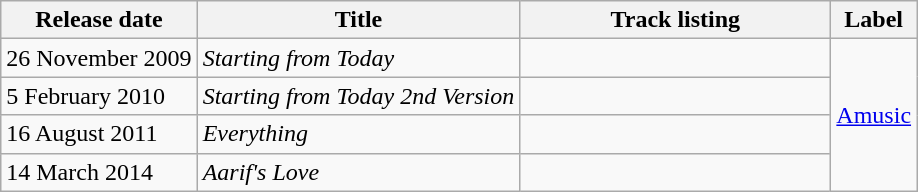<table class="wikitable">
<tr>
<th>Release date</th>
<th>Title</th>
<th style="width:200px;">Track listing</th>
<th>Label</th>
</tr>
<tr>
<td>26 November 2009</td>
<td><em>Starting from Today</em></td>
<td align="center"></td>
<td rowspan=4><a href='#'>Amusic</a></td>
</tr>
<tr>
<td>5 February 2010</td>
<td><em>Starting from Today 2nd Version</em></td>
<td align="center"></td>
</tr>
<tr>
<td>16 August 2011</td>
<td><em>Everything</em></td>
<td align="center"></td>
</tr>
<tr>
<td>14 March 2014</td>
<td><em>Aarif's Love</em></td>
<td align="center"></td>
</tr>
</table>
